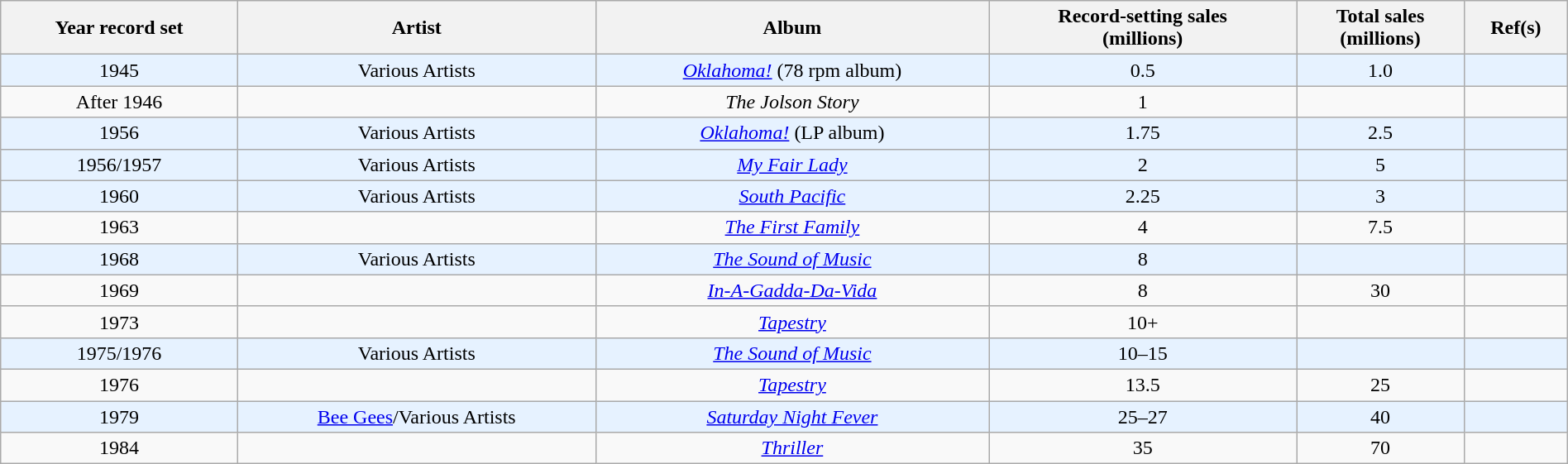<table class="wikitable sortable" style="width:100%; text-align: center">
<tr>
<th scope="col">Year record set</th>
<th scope="col">Artist</th>
<th scope="col">Album</th>
<th scope="col">Record-setting sales<br>(millions)</th>
<th scope="col">Total sales<br>(millions)</th>
<th scope="col" class="unsortable">Ref(s)</th>
</tr>
<tr style="background:#E6F2FF">
<td>1945</td>
<td>Various Artists</td>
<td><em><a href='#'>Oklahoma!</a></em> (78 rpm album)</td>
<td>0.5</td>
<td>1.0</td>
<td></td>
</tr>
<tr>
<td>After 1946</td>
<td></td>
<td><em>The Jolson Story</em></td>
<td>1</td>
<td></td>
<td></td>
</tr>
<tr style="background:#E6F2FF">
<td>1956</td>
<td>Various Artists</td>
<td><em><a href='#'>Oklahoma!</a></em> (LP album)</td>
<td>1.75</td>
<td>2.5</td>
<td></td>
</tr>
<tr style="background:#E6F2FF">
<td>1956/1957</td>
<td>Various Artists</td>
<td><em><a href='#'>My Fair Lady</a></em></td>
<td>2</td>
<td>5</td>
<td></td>
</tr>
<tr style="background:#E6F2FF">
<td>1960</td>
<td>Various Artists</td>
<td><em><a href='#'>South Pacific</a></em></td>
<td>2.25</td>
<td>3</td>
<td></td>
</tr>
<tr>
<td>1963</td>
<td></td>
<td><em><a href='#'>The First Family</a></em></td>
<td>4</td>
<td>7.5</td>
<td></td>
</tr>
<tr style="background:#E6F2FF">
<td>1968</td>
<td>Various Artists</td>
<td><em><a href='#'>The Sound of Music</a></em></td>
<td>8</td>
<td></td>
<td></td>
</tr>
<tr>
<td>1969</td>
<td></td>
<td><em><a href='#'>In-A-Gadda-Da-Vida</a></em></td>
<td>8</td>
<td>30</td>
<td></td>
</tr>
<tr>
<td>1973</td>
<td></td>
<td><em><a href='#'>Tapestry</a></em></td>
<td>10+</td>
<td></td>
<td></td>
</tr>
<tr style="background:#E6F2FF">
<td>1975/1976</td>
<td>Various Artists</td>
<td><em><a href='#'>The Sound of Music</a></em></td>
<td>10–15</td>
<td></td>
<td></td>
</tr>
<tr>
<td>1976</td>
<td></td>
<td><em><a href='#'>Tapestry</a></em></td>
<td>13.5</td>
<td>25</td>
<td></td>
</tr>
<tr style="background:#E6F2FF">
<td>1979</td>
<td><a href='#'>Bee Gees</a>/Various Artists</td>
<td><em><a href='#'>Saturday Night Fever</a></em></td>
<td>25–27</td>
<td>40</td>
<td></td>
</tr>
<tr>
<td>1984</td>
<td></td>
<td><em><a href='#'>Thriller</a></em></td>
<td>35</td>
<td>70</td>
<td></td>
</tr>
</table>
